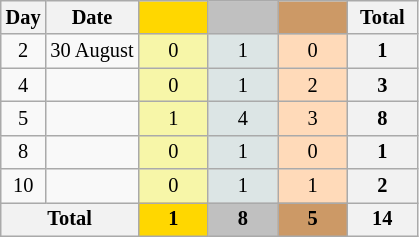<table class="wikitable sortable collapsible" style="font-size:85%; text-align:center;">
<tr>
<th>Day</th>
<th>Date</th>
<th width=40 style="background-color:gold;"></th>
<th width=40 style="background-color:silver;"></th>
<th width=40 style="background-color:#c96;"></th>
<th width=40>Total</th>
</tr>
<tr>
<td>2</td>
<td align=left>30 August</td>
<td style="background:#f7f6a8;">0</td>
<td style="background:#dce5e5;">1</td>
<td style="background:#ffdab9;">0</td>
<th>1</th>
</tr>
<tr>
<td>4</td>
<td align=left></td>
<td style="background:#f7f6a8;">0</td>
<td style="background:#dce5e5;">1</td>
<td style="background:#ffdab9;">2</td>
<th>3</th>
</tr>
<tr>
<td>5</td>
<td align=left></td>
<td style="background:#f7f6a8;">1</td>
<td style="background:#dce5e5;">4</td>
<td style="background:#ffdab9;">3</td>
<th>8</th>
</tr>
<tr>
<td>8</td>
<td align=left></td>
<td style="background:#f7f6a8;">0</td>
<td style="background:#dce5e5;">1</td>
<td style="background:#ffdab9;">0</td>
<th>1</th>
</tr>
<tr>
<td>10</td>
<td align=left></td>
<td style="background:#f7f6a8;">0</td>
<td style="background:#dce5e5;">1</td>
<td style="background:#ffdab9;">1</td>
<th>2</th>
</tr>
<tr>
<th colspan="2">Total</th>
<th style="background:gold;">1</th>
<th style="background:silver;">8</th>
<th style="background:#c96;">5</th>
<th>14</th>
</tr>
</table>
